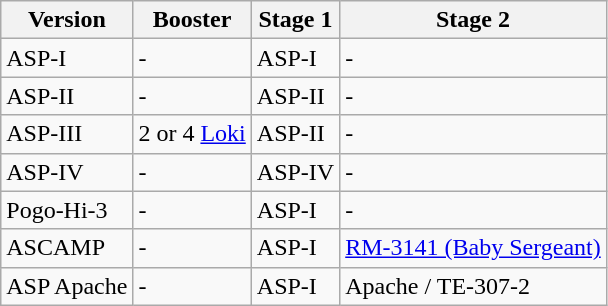<table class="wikitable sortable">
<tr>
<th>Version</th>
<th>Booster</th>
<th>Stage 1</th>
<th>Stage 2</th>
</tr>
<tr>
<td>ASP-I</td>
<td>-</td>
<td>ASP-I</td>
<td>-</td>
</tr>
<tr>
<td>ASP-II</td>
<td>-</td>
<td>ASP-II</td>
<td>-</td>
</tr>
<tr>
<td>ASP-III</td>
<td>2 or 4 <a href='#'>Loki</a></td>
<td>ASP-II</td>
<td>-</td>
</tr>
<tr>
<td>ASP-IV</td>
<td>-</td>
<td>ASP-IV</td>
<td>-</td>
</tr>
<tr>
<td>Pogo-Hi-3</td>
<td>-</td>
<td>ASP-I</td>
<td>-</td>
</tr>
<tr>
<td>ASCAMP</td>
<td>-</td>
<td>ASP-I</td>
<td><a href='#'>RM-3141 (Baby Sergeant)</a></td>
</tr>
<tr>
<td>ASP Apache</td>
<td>-</td>
<td>ASP-I</td>
<td>Apache / TE-307-2</td>
</tr>
</table>
